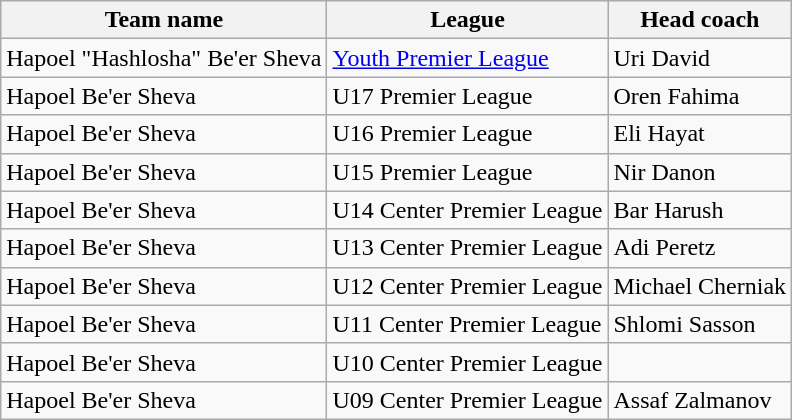<table class="wikitable">
<tr>
<th>Team name</th>
<th>League</th>
<th>Head coach</th>
</tr>
<tr>
<td>Hapoel "Hashlosha" Be'er Sheva</td>
<td><a href='#'>Youth Premier League</a></td>
<td> Uri David</td>
</tr>
<tr>
<td>Hapoel Be'er Sheva</td>
<td>U17 Premier League</td>
<td> Oren Fahima</td>
</tr>
<tr>
<td>Hapoel Be'er Sheva</td>
<td>U16 Premier League</td>
<td> Eli Hayat</td>
</tr>
<tr>
<td>Hapoel Be'er Sheva</td>
<td>U15 Premier League</td>
<td> Nir Danon</td>
</tr>
<tr>
<td>Hapoel Be'er Sheva</td>
<td>U14 Center Premier League</td>
<td> Bar Harush</td>
</tr>
<tr>
<td>Hapoel Be'er Sheva</td>
<td>U13 Center Premier League</td>
<td> Adi Peretz</td>
</tr>
<tr>
<td>Hapoel Be'er Sheva</td>
<td>U12 Center Premier League</td>
<td> Michael Cherniak</td>
</tr>
<tr>
<td>Hapoel Be'er Sheva</td>
<td>U11 Center Premier League</td>
<td> Shlomi Sasson</td>
</tr>
<tr>
<td>Hapoel Be'er Sheva</td>
<td>U10 Center Premier League</td>
<td></td>
</tr>
<tr>
<td>Hapoel Be'er Sheva</td>
<td>U09 Center Premier League</td>
<td> Assaf Zalmanov</td>
</tr>
</table>
